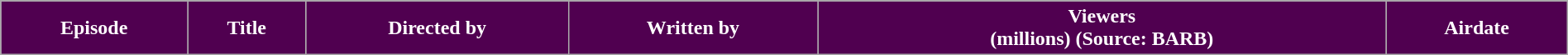<table class="wikitable plainrowheaders" style="width:100%;">
<tr>
</tr>
<tr style="color:#FFFFFF">
<th style="background-color: #500050">Episode</th>
<th style="background-color: #500050">Title</th>
<th style="background-color: #500050">Directed by</th>
<th style="background-color: #500050">Written by</th>
<th style="background-color: #500050">Viewers<br>(millions) (Source: BARB)</th>
<th style="background-color: #500050">Airdate<br>


</th>
</tr>
</table>
